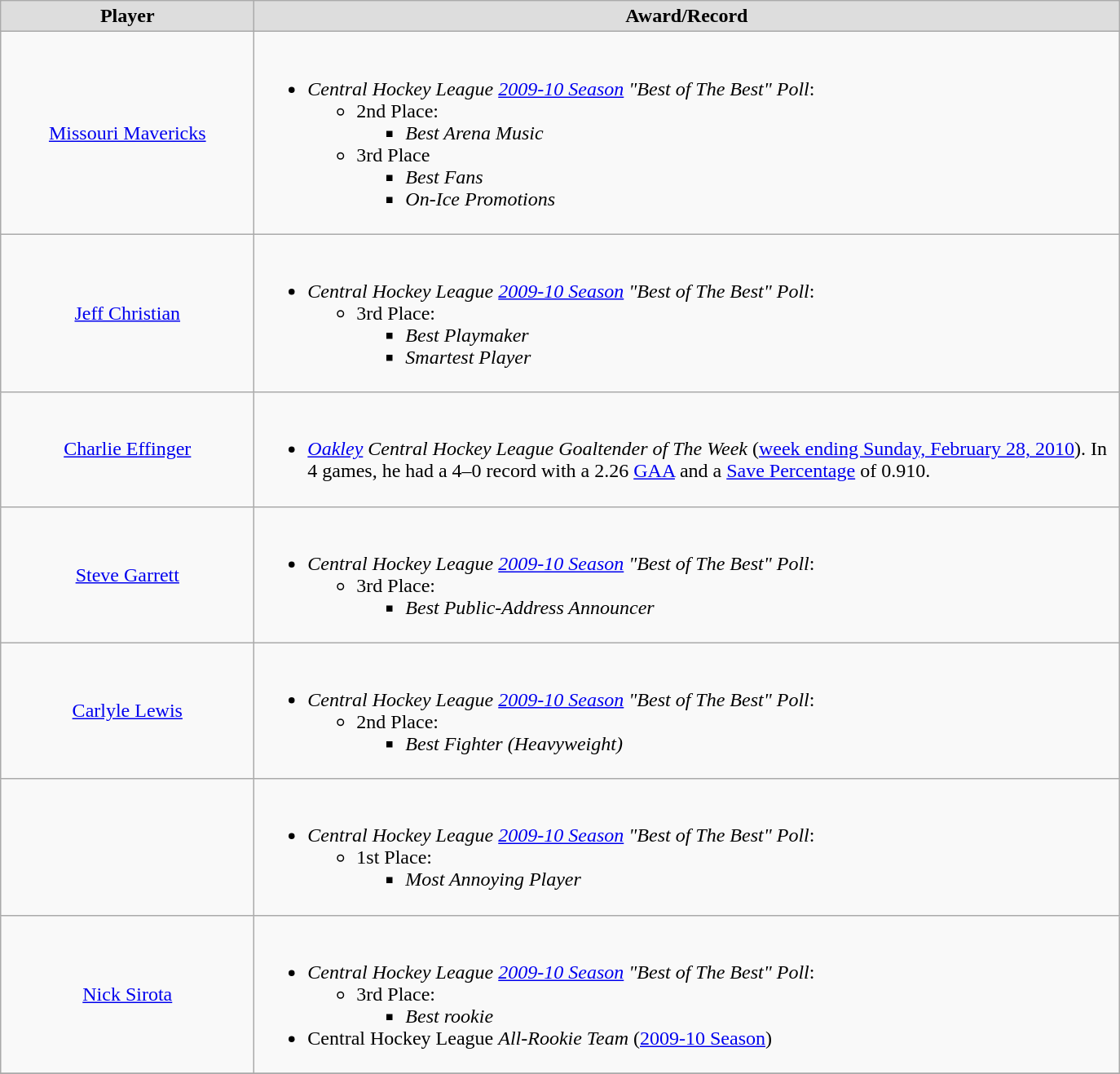<table class="wikitable" style="text-align: center;">
<tr align="center" bgcolor="dddddd">
<td width="200px"><strong>Player</strong></td>
<td width="700px"><strong>Award/Record</strong></td>
</tr>
<tr>
<td style="text-align: center"><a href='#'>Missouri Mavericks</a></td>
<td style="text-align: left;"><br><ul><li><em>Central Hockey League <a href='#'>2009-10 Season</a> "Best of The Best" Poll</em>:<ul><li>2nd Place:<ul><li><em>Best Arena Music</em></li></ul></li><li>3rd Place<ul><li><em>Best Fans</em></li><li><em>On-Ice Promotions</em></li></ul></li></ul></li></ul></td>
</tr>
<tr>
<td style="text-align: center"><a href='#'>Jeff Christian</a></td>
<td style="text-align: left;"><br><ul><li><em>Central Hockey League <a href='#'>2009-10 Season</a> "Best of The Best" Poll</em>:<ul><li>3rd Place:<ul><li><em>Best Playmaker</em></li><li><em>Smartest Player</em></li></ul></li></ul></li></ul></td>
</tr>
<tr>
<td style="text-align: center"><a href='#'>Charlie Effinger</a></td>
<td style="text-align: left;"><br><ul><li><em><a href='#'>Oakley</a> Central Hockey League Goaltender of The Week</em> (<a href='#'>week ending Sunday, February 28, 2010</a>).  In 4 games, he had a 4–0 record with a 2.26 <a href='#'>GAA</a> and a <a href='#'>Save Percentage</a> of 0.910.</li></ul></td>
</tr>
<tr>
<td style="text-align: center"><a href='#'>Steve Garrett</a></td>
<td style="text-align: left;"><br><ul><li><em>Central Hockey League <a href='#'>2009-10 Season</a> "Best of The Best" Poll</em>:<ul><li>3rd Place:<ul><li><em>Best Public-Address Announcer</em></li></ul></li></ul></li></ul></td>
</tr>
<tr>
<td style="text-align: center"><a href='#'>Carlyle Lewis</a></td>
<td style="text-align: left;"><br><ul><li><em>Central Hockey League <a href='#'>2009-10 Season</a> "Best of The Best" Poll</em>:<ul><li>2nd Place:<ul><li><em>Best Fighter (Heavyweight)</em></li></ul></li></ul></li></ul></td>
</tr>
<tr>
<td style="text-align: center"></td>
<td style="text-align: left;"><br><ul><li><em>Central Hockey League <a href='#'>2009-10 Season</a> "Best of The Best" Poll</em>:<ul><li>1st Place:<ul><li><em>Most Annoying Player</em></li></ul></li></ul></li></ul></td>
</tr>
<tr>
<td style="text-align: center"><a href='#'>Nick Sirota</a></td>
<td style="text-align: left;"><br><ul><li><em>Central Hockey League <a href='#'>2009-10 Season</a> "Best of The Best" Poll</em>:<ul><li>3rd Place:<ul><li><em>Best rookie</em></li></ul></li></ul></li><li>Central Hockey League <em>All-Rookie Team</em> (<a href='#'>2009-10 Season</a>)</li></ul></td>
</tr>
<tr>
</tr>
</table>
